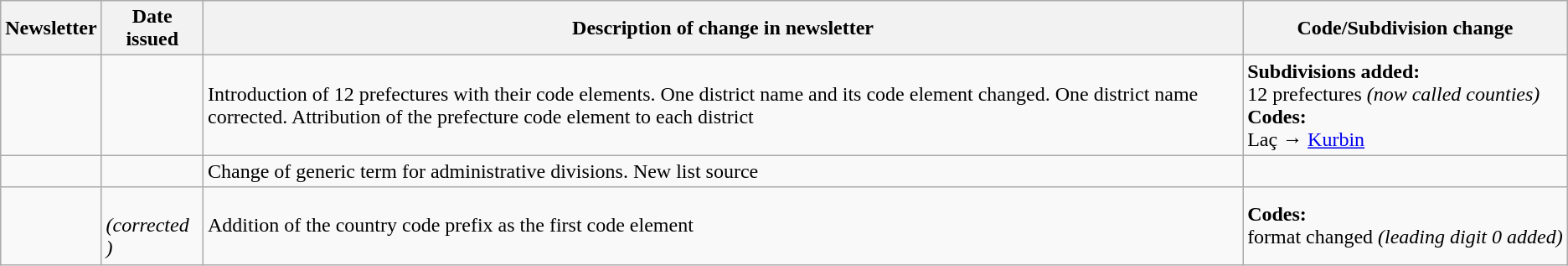<table class="wikitable">
<tr>
<th>Newsletter</th>
<th>Date issued</th>
<th>Description of change in newsletter</th>
<th>Code/Subdivision change</th>
</tr>
<tr>
<td id="I-2"></td>
<td></td>
<td>Introduction of 12 prefectures with their code elements. One district name and its code element changed. One district name corrected. Attribution of the prefecture code element to each district</td>
<td style=white-space:nowrap><strong>Subdivisions added:</strong><br> 12 prefectures <em>(now called counties)</em><br> <strong>Codes:</strong><br>  Laç →  <a href='#'>Kurbin</a></td>
</tr>
<tr>
<td id="I-6"></td>
<td></td>
<td>Change of generic term for administrative divisions. New list source</td>
<td></td>
</tr>
<tr>
<td id="II-1"></td>
<td><br> <em>(corrected<br> )</em></td>
<td>Addition of the country code prefix as the first code element</td>
<td style=white-space:nowrap><strong>Codes:</strong><br> format changed <em>(leading digit 0 added)</em></td>
</tr>
</table>
